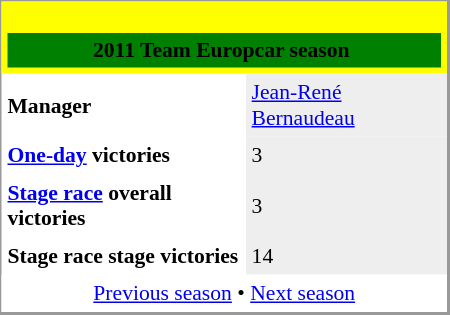<table align="right" cellpadding="4" cellspacing="0" style="margin-left:1em; width:300px; font-size:90%; border:1px solid #999; border-right-width:2px; border-bottom-width:2px; background-color:white;">
<tr>
<th colspan="2" style="background-color:yellow;"><br><table style="background:green;text-align:center;width:100%;">
<tr>
<td style="background:green;" align="center" width="100%"><span> 2011 Team Europcar season</span></td>
<td padding=15px></td>
</tr>
</table>
</th>
</tr>
<tr>
<td><strong>Manager </strong></td>
<td bgcolor=#EEEEEE><a href='#'>Jean-René Bernaudeau</a></td>
</tr>
<tr>
<td><strong><a href='#'>One-day</a> victories</strong></td>
<td bgcolor=#EEEEEE>3</td>
</tr>
<tr>
<td><strong><a href='#'>Stage race</a> overall victories</strong></td>
<td bgcolor=#EEEEEE>3</td>
</tr>
<tr>
<td><strong>Stage race stage victories</strong></td>
<td bgcolor=#EEEEEE>14</td>
</tr>
<tr>
<td colspan="2" bgcolor="white" align="center"><a href='#'>Previous season</a> • <a href='#'>Next season</a></td>
</tr>
</table>
